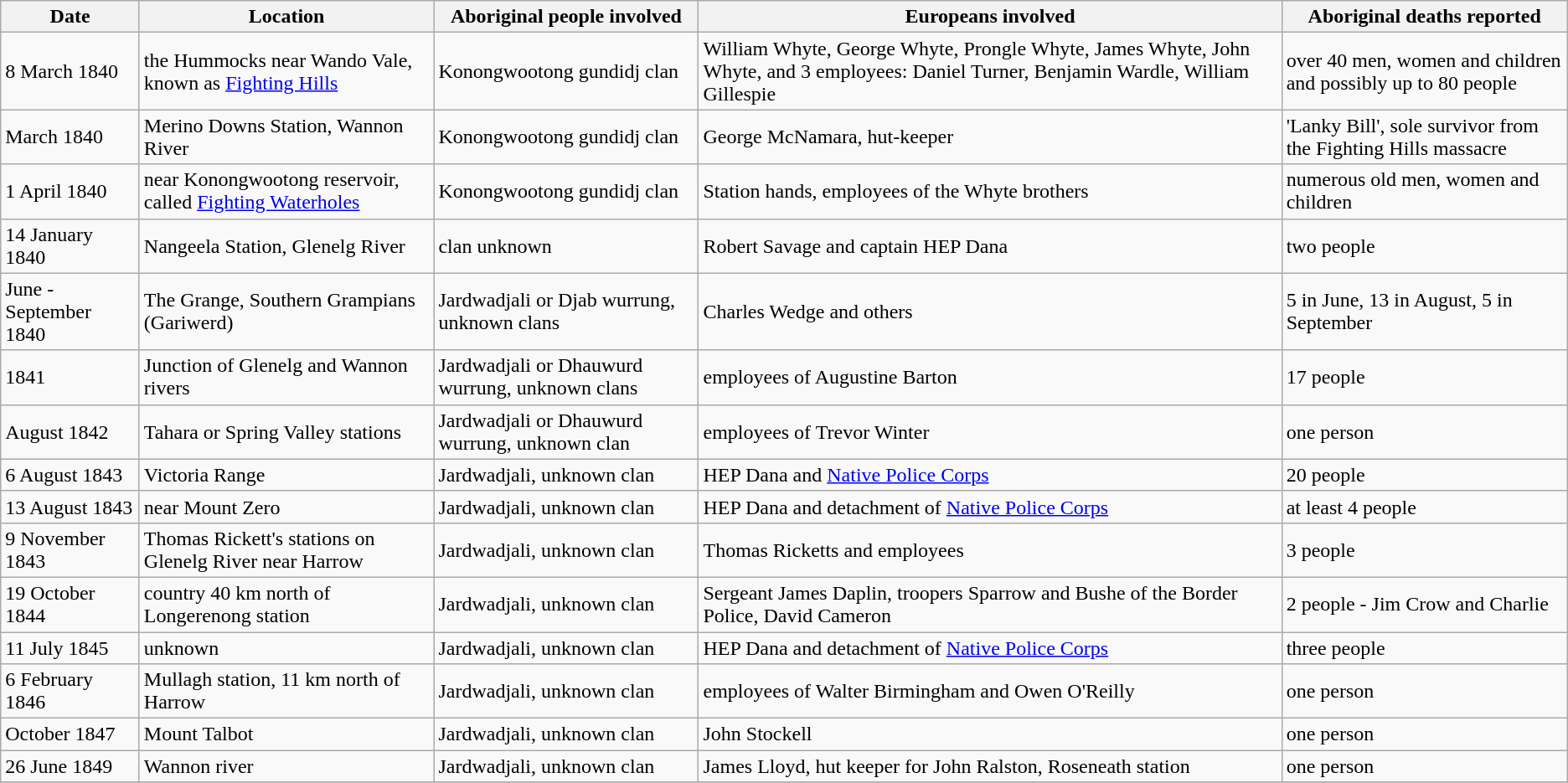<table class="wikitable">
<tr>
<th>Date</th>
<th>Location</th>
<th>Aboriginal people involved</th>
<th>Europeans involved</th>
<th>Aboriginal deaths reported</th>
</tr>
<tr>
<td>8 March 1840</td>
<td>the Hummocks near Wando Vale, known as <a href='#'>Fighting Hills</a></td>
<td>Konongwootong gundidj clan</td>
<td>William Whyte, George Whyte, Prongle Whyte, James Whyte, John Whyte, and 3 employees: Daniel Turner, Benjamin Wardle, William Gillespie</td>
<td>over 40 men, women and children and possibly up to 80 people</td>
</tr>
<tr>
<td>March 1840</td>
<td>Merino Downs Station, Wannon River</td>
<td>Konongwootong gundidj clan</td>
<td>George McNamara, hut-keeper</td>
<td>'Lanky Bill', sole survivor from the Fighting Hills massacre</td>
</tr>
<tr>
<td>1 April 1840</td>
<td>near Konongwootong reservoir, called <a href='#'>Fighting Waterholes</a></td>
<td>Konongwootong gundidj clan</td>
<td>Station hands, employees of the Whyte brothers</td>
<td>numerous old men, women and children</td>
</tr>
<tr>
<td>14 January 1840</td>
<td>Nangeela Station, Glenelg River</td>
<td>clan unknown</td>
<td>Robert Savage and captain HEP Dana</td>
<td>two people</td>
</tr>
<tr>
<td>June - September 1840</td>
<td>The Grange, Southern Grampians (Gariwerd)</td>
<td>Jardwadjali or Djab wurrung, unknown clans</td>
<td>Charles Wedge and others</td>
<td>5 in June, 13 in August, 5 in September</td>
</tr>
<tr>
<td>1841</td>
<td>Junction of Glenelg and Wannon rivers</td>
<td>Jardwadjali or Dhauwurd wurrung, unknown clans</td>
<td>employees of Augustine Barton</td>
<td>17 people</td>
</tr>
<tr>
<td>August 1842</td>
<td>Tahara or Spring Valley stations</td>
<td>Jardwadjali or Dhauwurd wurrung, unknown clan</td>
<td>employees of Trevor Winter</td>
<td>one person</td>
</tr>
<tr>
<td>6 August 1843</td>
<td>Victoria Range</td>
<td>Jardwadjali, unknown clan</td>
<td>HEP Dana and <a href='#'>Native Police Corps</a></td>
<td>20 people</td>
</tr>
<tr>
<td>13 August 1843</td>
<td>near Mount Zero</td>
<td>Jardwadjali, unknown clan</td>
<td>HEP Dana and detachment of <a href='#'>Native Police Corps</a></td>
<td>at least 4 people</td>
</tr>
<tr>
<td>9 November 1843</td>
<td>Thomas Rickett's stations on Glenelg River near Harrow</td>
<td>Jardwadjali, unknown clan</td>
<td>Thomas Ricketts and employees</td>
<td>3 people</td>
</tr>
<tr>
<td>19 October 1844</td>
<td>country 40 km north of Longerenong station</td>
<td>Jardwadjali, unknown clan</td>
<td>Sergeant James Daplin, troopers Sparrow and Bushe of the Border Police, David Cameron</td>
<td>2 people - Jim Crow and Charlie</td>
</tr>
<tr>
<td>11 July 1845</td>
<td>unknown</td>
<td>Jardwadjali, unknown clan</td>
<td>HEP Dana and detachment of <a href='#'>Native Police Corps</a></td>
<td>three people</td>
</tr>
<tr>
<td>6 February 1846</td>
<td>Mullagh station, 11 km north of Harrow</td>
<td>Jardwadjali, unknown clan</td>
<td>employees of Walter Birmingham and Owen O'Reilly</td>
<td>one person</td>
</tr>
<tr>
<td>October 1847</td>
<td>Mount Talbot</td>
<td>Jardwadjali, unknown clan</td>
<td>John Stockell</td>
<td>one person</td>
</tr>
<tr>
<td>26 June 1849</td>
<td>Wannon river</td>
<td>Jardwadjali, unknown clan</td>
<td>James Lloyd, hut keeper for John Ralston, Roseneath station</td>
<td>one person</td>
</tr>
<tr>
</tr>
</table>
